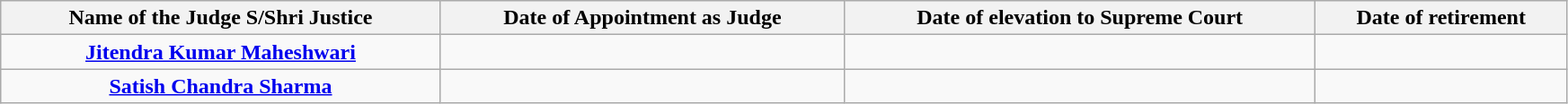<table class="wikitable sortable static-row-numbers static-row-header" style="text-align:center" width="92%">
<tr>
<th>Name of the Judge S/Shri Justice</th>
<th>Date of Appointment as Judge</th>
<th>Date of elevation to Supreme Court</th>
<th>Date of retirement</th>
</tr>
<tr>
<td><strong><a href='#'>Jitendra Kumar Maheshwari</a></strong></td>
<td></td>
<td></td>
<td></td>
</tr>
<tr>
<td><strong><a href='#'>Satish Chandra Sharma</a></strong></td>
<td></td>
<td></td>
<td></td>
</tr>
</table>
